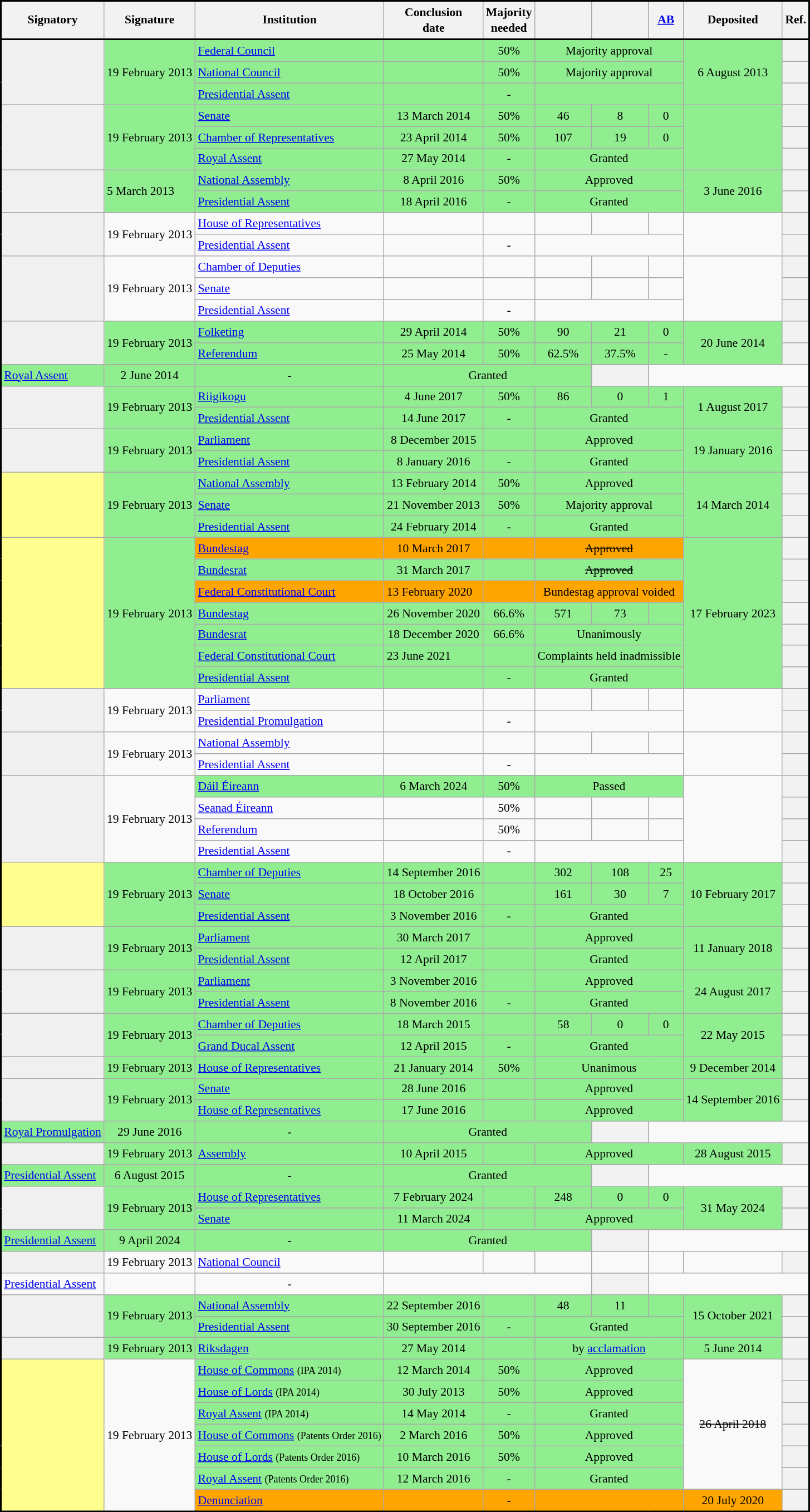<table class="wikitable" style="font-size:90%; white-space:nowrap; line-height:1.33; border: black 2px solid">
<tr style="border-bottom:2px solid">
<th style="width:100px">Signatory</th>
<th style="width:100px">Signature</th>
<th>Institution</th>
<th>Conclusion<br> date</th>
<th>Majority<br> needed</th>
<th></th>
<th></th>
<th><a href='#'>AB</a></th>
<th>Deposited</th>
<th>Ref.</th>
</tr>
<tr style="background-color: lightgreen">
<td rowspan="3" style="background:#F0F0F0"><strong></strong></td>
<td rowspan="3">19 February 2013</td>
<td><a href='#'>Federal Council</a></td>
<td style="text-align:center"></td>
<td style="text-align:center">50%</td>
<td style="text-align:center" colspan="3">Majority approval</td>
<td rowspan="3" style="text-align:center">6 August 2013</td>
<th></th>
</tr>
<tr style="background-color: lightgreen">
<td><a href='#'>National Council</a></td>
<td style="text-align:center"></td>
<td style="text-align:center">50%</td>
<td style="text-align:center" colspan="3">Majority approval</td>
<th></th>
</tr>
<tr style="background-color: lightgreen">
<td><a href='#'>Presidential Assent</a></td>
<td style="text-align:center"></td>
<td style="text-align:center">-</td>
<td style="text-align:center" colspan="3"></td>
<th></th>
</tr>
<tr style="background: lightgreen">
<td rowspan="3" style="background:#F0F0F0"><strong></strong></td>
<td rowspan="3">19 February 2013</td>
<td><a href='#'>Senate</a></td>
<td style="text-align:center">13 March 2014</td>
<td style="text-align:center">50%</td>
<td style="text-align:center">46</td>
<td style="text-align:center">8</td>
<td style="text-align:center">0</td>
<td rowspan="3" style="text-align:center"></td>
<th></th>
</tr>
<tr style="background: lightgreen">
<td><a href='#'>Chamber of Representatives</a></td>
<td style="text-align:center">23 April 2014</td>
<td style="text-align:center">50%</td>
<td style="text-align:center">107</td>
<td style="text-align:center">19</td>
<td style="text-align:center">0</td>
<th></th>
</tr>
<tr style="background: lightgreen">
<td><a href='#'>Royal Assent</a></td>
<td style="text-align:center">27 May 2014</td>
<td style="text-align:center">-</td>
<td style="text-align:center" colspan="3">Granted</td>
<th></th>
</tr>
<tr>
<td rowspan="2" style="background:#F0F0F0"><strong></strong></td>
<td rowspan="2" style="background:lightgreen">5 March 2013</td>
<td style="background:lightgreen"><a href='#'>National Assembly</a></td>
<td style="background:lightgreen; text-align:center">8 April 2016</td>
<td style="background:lightgreen; text-align:center">50%</td>
<td colspan="3" style="background:lightgreen; text-align:center">Approved</td>
<td rowspan="2" style="text-align:center; background-color:lightgreen">3 June 2016</td>
<th style="text-align:center"></th>
</tr>
<tr style="background: lightgreen">
<td><a href='#'>Presidential Assent</a></td>
<td style="text-align:center">18 April 2016</td>
<td style="text-align:center">-</td>
<td style="text-align:center" colspan="3">Granted</td>
<th style="text-align:center"></th>
</tr>
<tr>
<td rowspan="2" style="background:#F0F0F0"><strong></strong></td>
<td rowspan="2" style="background:">19 February 2013</td>
<td><a href='#'>House of Representatives</a></td>
<td style="text-align:center"></td>
<td style="text-align:center"></td>
<td style="text-align:center"></td>
<td style="text-align:center"></td>
<td style="text-align:center"></td>
<td rowspan="2" style="text-align:center"></td>
<th></th>
</tr>
<tr style="background-color:">
<td><a href='#'>Presidential Assent</a></td>
<td style="text-align:center"></td>
<td style="text-align:center">-</td>
<td style="text-align:center" colspan="3"></td>
<th></th>
</tr>
<tr style="background-color:">
<td rowspan="3" style="background:#F0F0F0"><strong></strong></td>
<td rowspan="3" style="background:">19 February 2013</td>
<td><a href='#'>Chamber of Deputies</a></td>
<td style="text-align:center"></td>
<td style="text-align:center"></td>
<td style="text-align:center"></td>
<td style="text-align:center"></td>
<td></td>
<td rowspan="3" style="text-align:center"></td>
<th></th>
</tr>
<tr>
<td><a href='#'>Senate</a></td>
<td style="text-align:center"></td>
<td style="text-align:center"></td>
<td style="text-align:center"></td>
<td style="text-align:center"></td>
<td style="text-align:center"></td>
<th></th>
</tr>
<tr style="background-color:">
<td><a href='#'>Presidential Assent</a></td>
<td style="text-align:center"></td>
<td style="text-align:center">-</td>
<td style="text-align:center" colspan="3"></td>
<th></th>
</tr>
<tr style="background-color:lightgreen">
<td rowspan="3" style="background:#F0F0F0"><strong></strong></td>
<td rowspan="3">19 February 2013</td>
<td><a href='#'>Folketing</a></td>
<td style="text-align:center">29 April 2014</td>
<td style="text-align:center">50%</td>
<td style="text-align:center">90</td>
<td style="text-align:center">21</td>
<td style="text-align:center">0</td>
<td rowspan="3" style="text-align:center">20 June 2014</td>
<th></th>
</tr>
<tr style="background-color:lightgreen">
<td><a href='#'>Referendum</a></td>
<td style="text-align:center">25 May 2014</td>
<td style="text-align:center">50%</td>
<td style="text-align:center">62.5%</td>
<td style="text-align:center">37.5%</td>
<td style="text-align:center">-</td>
<th></th>
</tr>
<tr>
</tr>
<tr style="background: lightgreen">
<td><a href='#'>Royal Assent</a></td>
<td style="text-align:center">2 June 2014</td>
<td style="text-align:center">-</td>
<td style="text-align:center" colspan="3">Granted</td>
<th></th>
</tr>
<tr style="background-color: lightgreen">
<td rowspan="2" style="background:#F0F0F0"><strong></strong></td>
<td rowspan="2">19 February 2013</td>
<td><a href='#'>Riigikogu</a></td>
<td style="text-align:center">4 June 2017</td>
<td style="text-align:center">50%</td>
<td style="text-align:center">86</td>
<td style="text-align:center">0</td>
<td style="text-align:center">1</td>
<td rowspan="2" style="text-align:center">1 August 2017</td>
<th></th>
</tr>
<tr style="background-color: lightgreen">
<td><a href='#'>Presidential Assent</a></td>
<td style="text-align:center">14 June 2017</td>
<td style="text-align:center">-</td>
<td style="text-align:center" colspan="3">Granted</td>
<th></th>
</tr>
<tr style="background-color: lightgreen">
<td rowspan="2" style="background:#F0F0F0"><strong></strong></td>
<td rowspan="2">19 February 2013</td>
<td><a href='#'>Parliament</a></td>
<td style="text-align:center">8 December 2015</td>
<td style="text-align:center"></td>
<td colspan="3" style="text-align:center">Approved</td>
<td rowspan="2" style="text-align:center">19 January 2016</td>
<th></th>
</tr>
<tr style="background-color: lightgreen">
<td><a href='#'>Presidential Assent</a></td>
<td style="text-align:center">8 January 2016</td>
<td style="text-align:center">-</td>
<td style="text-align:center" colspan="3">Granted</td>
<th></th>
</tr>
<tr style="background-color: lightgreen">
<td rowspan="3" style="background:#FFFF90"><strong></strong></td>
<td rowspan="3">19 February 2013</td>
<td><a href='#'>National Assembly</a></td>
<td style="text-align:center">13 February 2014</td>
<td style="text-align:center">50%</td>
<td style="text-align:center" colspan="3">Approved</td>
<td rowspan="3" style="text-align:center">14 March 2014</td>
<th></th>
</tr>
<tr style="background-color: lightgreen">
<td><a href='#'>Senate</a></td>
<td style="text-align:center">21 November 2013</td>
<td style="text-align:center">50%</td>
<td style="text-align:center" colspan="3">Majority approval</td>
<th></th>
</tr>
<tr style="background-color: lightgreen">
<td><a href='#'>Presidential Assent</a></td>
<td style="text-align:center">24 February 2014</td>
<td style="text-align:center">-</td>
<td style="text-align:center" colspan="3">Granted</td>
<th></th>
</tr>
<tr style="background-color:">
<td rowspan="7" style="background:#FFFF90"><strong></strong></td>
<td rowspan="7" style="background:lightgreen">19 February 2013</td>
<td style="background-color:orange"><a href='#'>Bundestag</a></td>
<td style="text-align:center; background-color:orange">10 March 2017</td>
<td style="background-color:orange"></td>
<td style="text-align:center; background-color:orange"  colspan="3"><del>Approved</del></td>
<td rowspan="7" style="text-align:center; background-color:lightgreen">17 February 2023</td>
<th></th>
</tr>
<tr>
<td style="background-color:lightgreen"><a href='#'>Bundesrat</a></td>
<td style="text-align:center; background-color:lightgreen">31 March 2017</td>
<td style="background-color:lightgreen"></td>
<td style="text-align:center; background-color:lightgreen" colspan="3"><del>Approved</del></td>
<th></th>
</tr>
<tr>
<td style="background-color:orange"><a href='#'>Federal Constitutional Court</a></td>
<td style="background-color:orange">13 February 2020</td>
<td style="background-color:orange"></td>
<td style="text-align:center; background-color:orange" colspan="3">Bundestag approval voided</td>
<th></th>
</tr>
<tr>
<td style="background-color:lightgreen"><a href='#'>Bundestag</a></td>
<td style="text-align:center; background-color:lightgreen">26 November 2020</td>
<td style="text-align:center; background-color:lightgreen">66.6%</td>
<td style="text-align:center; background-color:lightgreen">571</td>
<td style="text-align:center; background-color:lightgreen">73</td>
<td style="text-align:center; background-color:lightgreen"></td>
<th></th>
</tr>
<tr>
<td style="background-color:lightgreen"><a href='#'>Bundesrat</a></td>
<td style="text-align:center; background-color:lightgreen">18 December 2020</td>
<td style="text-align:center; background-color:lightgreen">66.6%</td>
<td style="text-align:center; background-color:lightgreen" colspan="3">Unanimously</td>
<th></th>
</tr>
<tr>
<td style="background-color:lightgreen"><a href='#'>Federal Constitutional Court</a></td>
<td style="background-color:lightgreen">23 June 2021</td>
<td style="background-color:lightgreen"></td>
<td style="text-align:center; background-color:lightgreen" colspan="3">Complaints held inadmissible</td>
<th><br></th>
</tr>
<tr style="background-color:lightgreen">
<td><a href='#'>Presidential Assent</a></td>
<td></td>
<td style="text-align:center">-</td>
<td style="text-align:center" colspan="3">Granted</td>
<th></th>
</tr>
<tr>
<td rowspan="2" style="background:#F0F0F0"><strong></strong></td>
<td rowspan="2" style="background:">19 February 2013</td>
<td><a href='#'>Parliament</a></td>
<td style="text-align:center"></td>
<td style="text-align:center"></td>
<td style="text-align:center"></td>
<td style="text-align:center"></td>
<td style="text-align:center"></td>
<td rowspan="2" style="text-align:center"></td>
<th></th>
</tr>
<tr style="background-color:">
<td><a href='#'>Presidential Promulgation</a></td>
<td style="text-align:center"></td>
<td style="text-align:center">-</td>
<td style="text-align:center" colspan="3"></td>
<th></th>
</tr>
<tr>
<td rowspan="2" style="background:#F0F0F0"><strong></strong></td>
<td rowspan="2" style="background:">19 February 2013</td>
<td><a href='#'>National Assembly</a></td>
<td style="text-align:center"></td>
<td style="text-align:center"></td>
<td style="text-align:center"></td>
<td style="text-align:center"></td>
<td style="text-align:center"></td>
<td rowspan="2" style="text-align:center"></td>
<th></th>
</tr>
<tr style="background-color:">
<td><a href='#'>Presidential Assent</a></td>
<td style="text-align:center"></td>
<td style="text-align:center">-</td>
<td style="text-align:center" colspan="3"></td>
<th></th>
</tr>
<tr style="background-color:">
<td rowspan="4" style="background:#F0F0F0"><strong></strong></td>
<td rowspan="4" style="background:">19 February 2013</td>
<td style="background-color: lightgreen"><a href='#'>Dáil Éireann</a></td>
<td style="text-align:center; background-color: lightgreen">6 March 2024</td>
<td style="text-align:center; background-color: lightgreen">50%</td>
<td style="text-align:center; background-color: lightgreen" colspan="3">Passed</td>
<td rowspan="4" style="text-align:center"></td>
<th></th>
</tr>
<tr>
<td><a href='#'>Seanad Éireann</a></td>
<td style="text-align:center"></td>
<td style="text-align:center">50%</td>
<td style="text-align:center"></td>
<td style="text-align:center"></td>
<td style="text-align:center"></td>
<th></th>
</tr>
<tr>
<td><a href='#'>Referendum</a></td>
<td style="text-align:center"></td>
<td style="text-align:center">50%</td>
<td style="text-align:center"></td>
<td style="text-align:center"></td>
<td></td>
<th></th>
</tr>
<tr style="background-color:">
<td><a href='#'>Presidential Assent</a></td>
<td style="text-align:center"></td>
<td style="text-align:center">-</td>
<td style="text-align:center" colspan="3"></td>
<th></th>
</tr>
<tr style="background-color: lightgreen">
<td rowspan="3" style="background:#FFFF90"><strong></strong></td>
<td rowspan="3" style="background:">19 February 2013</td>
<td style="background-color:lightgreen"><a href='#'>Chamber of Deputies</a></td>
<td style="text-align:center; background-color:lightgreen">14 September 2016</td>
<td style="background-color:lightgreen"></td>
<td style="text-align:center; background-color:lightgreen">302</td>
<td style="text-align:center; background-color:lightgreen">108</td>
<td style="text-align:center; background-color:lightgreen">25</td>
<td rowspan="3" style="text-align:center; background-color:lightgreen">10 February 2017</td>
<th></th>
</tr>
<tr style="background-color:lightgreen">
<td><a href='#'>Senate</a></td>
<td style="text-align:center">18 October 2016</td>
<td style="text-align:center"></td>
<td style="text-align:center">161</td>
<td style="text-align:center">30</td>
<td style="text-align:center">7</td>
<th></th>
</tr>
<tr style="background-color: lightgreen">
<td><a href='#'>Presidential Assent</a></td>
<td style="text-align:center">3 November 2016</td>
<td style="text-align:center">-</td>
<td style="text-align:center" colspan="3">Granted</td>
<th></th>
</tr>
<tr style="background-color:lightgreen">
<td rowspan="2" style="background:#F0F0F0"><strong></strong></td>
<td rowspan="2">19 February 2013</td>
<td style="background-color: lightgreen"><a href='#'>Parliament</a></td>
<td style="background-color: lightgreen; text-align:center">30 March 2017</td>
<td style="background-color: lightgreen; text-align:center"></td>
<td style="background-color: lightgreen; text-align:center" colspan = "3">Approved</td>
<td rowspan="2" style="text-align:center">11 January 2018</td>
<th></th>
</tr>
<tr style="background-color:">
<td style="background-color: lightgreen"><a href='#'>Presidential Assent</a></td>
<td style="background-color: lightgreen; text-align:center">12 April 2017</td>
<td style="background-color: lightgreen; text-align:center"></td>
<td style="background-color: lightgreen; text-align:center" colspan="3">Granted</td>
<th></th>
</tr>
<tr style="background-color:lightgreen">
<td rowspan="2" style="background:#F0F0F0"><strong></strong></td>
<td rowspan="2">19 February 2013</td>
<td><a href='#'>Parliament</a></td>
<td style="text-align:center">3 November 2016</td>
<td style="text-align:center"></td>
<td style="text-align:center; background-color:lightgreen" colspan = "3">Approved</td>
<td rowspan="2" style="text-align:center">24 August 2017</td>
<th></th>
</tr>
<tr style="background-color:lightgreen">
<td><a href='#'>Presidential Assent</a></td>
<td style="text-align:center">8 November 2016</td>
<td style="text-align:center">-</td>
<td style="text-align:center" colspan="3">Granted</td>
<th></th>
</tr>
<tr style="background-color: lightgreen">
<td rowspan="2" style="background:#F0F0F0"><strong></strong></td>
<td rowspan="2" style="background:">19 February 2013</td>
<td><a href='#'>Chamber of Deputies</a></td>
<td style="text-align:center">18 March 2015</td>
<td></td>
<td style="text-align:center">58</td>
<td style="text-align:center">0</td>
<td style="text-align:center">0</td>
<td rowspan="2" style="text-align:center">22 May 2015</td>
<th></th>
</tr>
<tr style="background-color: lightgreen">
<td><a href='#'>Grand Ducal Assent</a></td>
<td style="text-align:center">12 April 2015</td>
<td style="text-align:center">-</td>
<td style="text-align:center" colspan="3">Granted</td>
<th></th>
</tr>
<tr style="background-color:lightgreen">
<td style="background:#F0F0F0"><strong></strong></td>
<td style="text-align:center">19 February 2013</td>
<td><a href='#'>House of Representatives</a></td>
<td style="text-align:center">21 January 2014</td>
<td style="text-align:center">50%</td>
<td colspan="3" style="text-align:center">Unanimous</td>
<td style="text-align:center">9 December 2014</td>
<th></th>
</tr>
<tr style="background-color:lightgreen">
<td rowspan="3" style="background:#F0F0F0"><strong></strong></td>
<td rowspan="3">19 February 2013</td>
<td><a href='#'>Senate</a></td>
<td style="text-align:center">28 June 2016</td>
<td style="text-align:center"></td>
<td colspan="3" style="text-align:center">Approved</td>
<td rowspan="3" style="text-align:center">14 September 2016</td>
<th></th>
</tr>
<tr>
</tr>
<tr style="background-color:lightgreen ">
<td><a href='#'>House of Representatives</a></td>
<td style="text-align:center">17 June 2016</td>
<td style="text-align:center"></td>
<td colspan="3" style="text-align:center">Approved</td>
<th></th>
</tr>
<tr style="background-color: lightgreen">
<td><a href='#'>Royal Promulgation</a></td>
<td style="text-align:center">29 June 2016</td>
<td style="text-align:center">-</td>
<td style="text-align:center" colspan="3">Granted</td>
<th></th>
</tr>
<tr style="background-color: lightgreen">
<td rowspan="2" style="background:#F0F0F0"><strong></strong></td>
<td rowspan="2">19 February 2013</td>
<td><a href='#'>Assembly</a></td>
<td style="text-align:center">10 April 2015</td>
<td style="text-align:center"></td>
<td colspan="3" style="text-align:center">Approved</td>
<td rowspan="2" style="text-align:center">28 August 2015</td>
<th></th>
</tr>
<tr>
</tr>
<tr style="background-color: lightgreen">
<td><a href='#'>Presidential Assent</a></td>
<td style="text-align:center">6 August 2015</td>
<td style="text-align:center">-</td>
<td style="text-align:center" colspan="3">Granted</td>
<th></th>
</tr>
<tr style="background-color: lightgreen">
<td rowspan="3" style="background:#F0F0F0"><strong></strong></td>
<td rowspan="3">19 February 2013</td>
<td><a href='#'>House of Representatives</a></td>
<td style="text-align:center">7 February 2024</td>
<td style="text-align:center"></td>
<td style="text-align:center">248</td>
<td style="text-align:center">0</td>
<td style="text-align:center">0</td>
<td rowspan="3" style="text-align:center">31 May 2024</td>
<th></th>
</tr>
<tr>
</tr>
<tr style="background-color: lightgreen">
<td><a href='#'>Senate</a></td>
<td style="text-align:center">11 March 2024</td>
<td style="text-align:center"></td>
<td style="text-align:center" colspan="3">Approved</td>
<th></th>
</tr>
<tr style="background-color: lightgreen">
<td><a href='#'>Presidential Assent</a></td>
<td style="text-align:center">9 April 2024</td>
<td style="text-align:center">-</td>
<td style="text-align:center" colspan="3">Granted</td>
<th></th>
</tr>
<tr style="background-color: ">
<td rowspan="2" style="background:#F0F0F0"><strong></strong></td>
<td rowspan="2">19 February 2013</td>
<td><a href='#'>National Council</a></td>
<td style="text-align:center"></td>
<td style="text-align:center"></td>
<td style="text-align:center"></td>
<td style="text-align:center"></td>
<td style="text-align:center"></td>
<td rowspan="2" style="text-align:center"></td>
<th></th>
</tr>
<tr>
</tr>
<tr style="background-color:">
<td><a href='#'>Presidential Assent</a></td>
<td style="text-align:center"></td>
<td style="text-align:center">-</td>
<td style="text-align:center" colspan="3"></td>
<th></th>
</tr>
<tr style="background-color:lightgreen">
<td rowspan="2" style="background:#F0F0F0"><strong></strong></td>
<td rowspan="2">19 February 2013</td>
<td style="background-color:lightgreen"><a href='#'>National Assembly</a></td>
<td style="text-align:center; background-color:lightgreen">22 September 2016</td>
<td style="text-align:center; background-color:lightgreen"></td>
<td style="text-align:center; background-color:lightgreen">48</td>
<td style="text-align:center; background-color:lightgreen">11</td>
<td style="text-align:center; background-color:lightgreen"></td>
<td rowspan="2" style="text-align:center">15 October 2021</td>
<th></th>
</tr>
<tr style="background-color:lightgreen">
<td><a href='#'>Presidential Assent</a></td>
<td style="text-align:center">30 September 2016</td>
<td style="text-align:center">-</td>
<td style="text-align:center" colspan="3">Granted</td>
<th></th>
</tr>
<tr style="background-color:lightgreen">
<td style="background:#F0F0F0"><strong></strong></td>
<td>19 February 2013</td>
<td><a href='#'>Riksdagen</a></td>
<td style="text-align:center">27 May 2014</td>
<td style="text-align:center"></td>
<td colspan="3" style="text-align:center">by <a href='#'>acclamation</a></td>
<td style="text-align:center">5 June 2014</td>
<th></th>
</tr>
<tr style="background-color: ">
<td rowspan="7" style="background:#FFFF90"><strong></strong></td>
<td rowspan="7" style="background-color:">19 February 2013</td>
<td style="background-color:lightgreen"><a href='#'>House of Commons</a> <small>(IPA 2014)</small></td>
<td style="text-align:center; background-color:lightgreen">12 March 2014</td>
<td style="text-align:center; background-color:lightgreen">50%</td>
<td style="text-align:center; background-color:lightgreen" colspan = 3>Approved</td>
<td rowspan="6" style="text-align:center;background-color:"><del>26 April 2018</del></td>
<th style="text-align:center"></th>
</tr>
<tr style="background-color: lightgreen">
<td><a href='#'>House of Lords</a> <small>(IPA 2014)</small></td>
<td style="text-align:center">30 July 2013</td>
<td style="text-align:center">50%</td>
<td style="text-align:center" colspan = 3>Approved</td>
<th style="text-align:center"></th>
</tr>
<tr style="background-color:lightgreen">
<td><a href='#'>Royal Assent</a> <small>(IPA 2014)</small></td>
<td style="text-align:center">14 May 2014</td>
<td style="text-align:center">-</td>
<td style="text-align:center" colspan="3">Granted</td>
<th style="text-align:center"></th>
</tr>
<tr style="background-color:lightgreen">
<td><a href='#'>House of Commons</a> <small>(Patents Order 2016)</small></td>
<td style="text-align:center">2 March 2016</td>
<td style="text-align:center">50%</td>
<td style="text-align:center" colspan = 3>Approved</td>
<th style="text-align:center"></th>
</tr>
<tr style="background-color:lightgreen">
<td><a href='#'>House of Lords</a> <small>(Patents Order 2016)</small></td>
<td style="text-align:center">10 March 2016</td>
<td style="text-align:center">50%</td>
<td style="text-align:center" colspan = 3>Approved</td>
<th style="text-align:center"></th>
</tr>
<tr style="background-color:lightgreen">
<td><a href='#'>Royal Assent</a> <small>(Patents Order 2016)</small></td>
<td style="text-align:center">12 March 2016</td>
<td style="text-align:center">-</td>
<td style="text-align:center" colspan="3">Granted</td>
<th style="text-align:center"></th>
</tr>
<tr style="background-color:orange">
<td><a href='#'>Denunciation</a></td>
<td style="text-align:center"></td>
<td style="text-align:center">-</td>
<td style="text-align:center" colspan="3"></td>
<td style="text-align:center">20 July 2020</td>
<th style="text-align:center"></th>
</tr>
</table>
